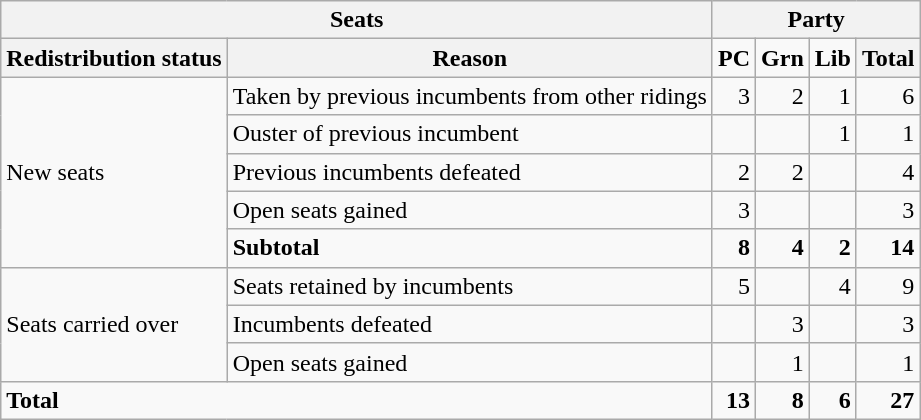<table class="wikitable" style="text-align:right;">
<tr>
<th colspan="2">Seats</th>
<th colspan="4">Party</th>
</tr>
<tr>
<th>Redistribution status</th>
<th>Reason</th>
<td><strong>PC</strong></td>
<td><strong>Grn</strong></td>
<td><strong>Lib</strong></td>
<th>Total</th>
</tr>
<tr>
<td rowspan="5" style="text-align:left;">New seats</td>
<td style="text-align:left;">Taken by previous incumbents from other ridings</td>
<td>3</td>
<td>2</td>
<td>1</td>
<td>6</td>
</tr>
<tr>
<td style="text-align:left;">Ouster of previous incumbent</td>
<td></td>
<td></td>
<td>1</td>
<td>1</td>
</tr>
<tr>
<td style="text-align:left;">Previous incumbents defeated</td>
<td>2</td>
<td>2</td>
<td></td>
<td>4</td>
</tr>
<tr>
<td style="text-align:left;">Open seats gained</td>
<td>3</td>
<td></td>
<td></td>
<td>3</td>
</tr>
<tr>
<td style="text-align:left;"><strong>Subtotal</strong></td>
<td><strong>8</strong></td>
<td><strong>4</strong></td>
<td><strong>2</strong></td>
<td><strong>14</strong></td>
</tr>
<tr>
<td rowspan="3" style="text-align:left;">Seats carried over</td>
<td style="text-align:left;">Seats retained by incumbents</td>
<td>5</td>
<td></td>
<td>4</td>
<td>9</td>
</tr>
<tr>
<td style="text-align:left;">Incumbents defeated</td>
<td></td>
<td>3</td>
<td></td>
<td>3</td>
</tr>
<tr>
<td style="text-align:left;">Open seats gained</td>
<td></td>
<td>1</td>
<td></td>
<td>1</td>
</tr>
<tr>
<td colspan="2" style="text-align:left;"><strong>Total</strong></td>
<td><strong>13</strong></td>
<td><strong>8</strong></td>
<td><strong>6</strong></td>
<td><strong>27</strong></td>
</tr>
</table>
